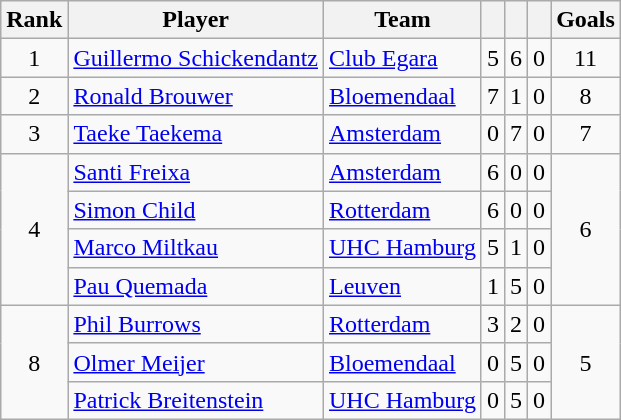<table class="wikitable" style="text-align:center">
<tr>
<th>Rank</th>
<th>Player</th>
<th>Team</th>
<th></th>
<th></th>
<th></th>
<th>Goals</th>
</tr>
<tr>
<td>1</td>
<td align=left> <a href='#'>Guillermo Schickendantz</a></td>
<td align=left> <a href='#'>Club Egara</a></td>
<td>5</td>
<td>6</td>
<td>0</td>
<td>11</td>
</tr>
<tr>
<td>2</td>
<td align=left> <a href='#'>Ronald Brouwer</a></td>
<td align=left> <a href='#'>Bloemendaal</a></td>
<td>7</td>
<td>1</td>
<td>0</td>
<td>8</td>
</tr>
<tr>
<td>3</td>
<td align=left> <a href='#'>Taeke Taekema</a></td>
<td align=left> <a href='#'>Amsterdam</a></td>
<td>0</td>
<td>7</td>
<td>0</td>
<td>7</td>
</tr>
<tr>
<td rowspan=4>4</td>
<td align=left> <a href='#'>Santi Freixa</a></td>
<td align=left> <a href='#'>Amsterdam</a></td>
<td>6</td>
<td>0</td>
<td>0</td>
<td rowspan=4>6</td>
</tr>
<tr>
<td align=left> <a href='#'>Simon Child</a></td>
<td align=left> <a href='#'>Rotterdam</a></td>
<td>6</td>
<td>0</td>
<td>0</td>
</tr>
<tr>
<td align=left> <a href='#'>Marco Miltkau</a></td>
<td align=left> <a href='#'>UHC Hamburg</a></td>
<td>5</td>
<td>1</td>
<td>0</td>
</tr>
<tr>
<td align=left> <a href='#'>Pau Quemada</a></td>
<td align=left> <a href='#'>Leuven</a></td>
<td>1</td>
<td>5</td>
<td>0</td>
</tr>
<tr>
<td rowspan=3>8</td>
<td align=left> <a href='#'>Phil Burrows</a></td>
<td align=left> <a href='#'>Rotterdam</a></td>
<td>3</td>
<td>2</td>
<td>0</td>
<td rowspan=3>5</td>
</tr>
<tr>
<td align=left> <a href='#'>Olmer Meijer</a></td>
<td align=left> <a href='#'>Bloemendaal</a></td>
<td>0</td>
<td>5</td>
<td>0</td>
</tr>
<tr>
<td align=left> <a href='#'>Patrick Breitenstein</a></td>
<td align=left> <a href='#'>UHC Hamburg</a></td>
<td>0</td>
<td>5</td>
<td>0</td>
</tr>
</table>
